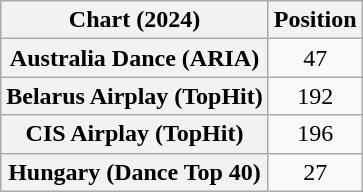<table class="wikitable sortable plainrowheaders" style="text-align:center">
<tr>
<th scope="col">Chart (2024)</th>
<th scope="col">Position</th>
</tr>
<tr>
<th scope="row">Australia Dance (ARIA)</th>
<td>47</td>
</tr>
<tr>
<th scope="row">Belarus Airplay (TopHit)</th>
<td>192</td>
</tr>
<tr>
<th scope="row">CIS Airplay (TopHit)</th>
<td>196</td>
</tr>
<tr>
<th scope="row">Hungary (Dance Top 40)</th>
<td>27</td>
</tr>
</table>
